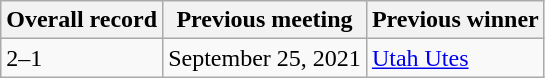<table class="wikitable">
<tr>
<th>Overall record</th>
<th>Previous meeting</th>
<th>Previous winner</th>
</tr>
<tr>
<td>2–1</td>
<td>September 25, 2021</td>
<td><a href='#'>Utah Utes</a></td>
</tr>
</table>
